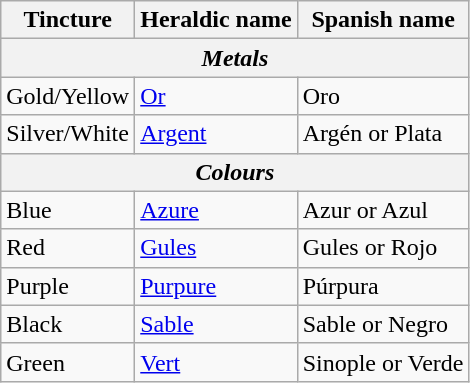<table class="wikitable">
<tr>
<th>Tincture</th>
<th>Heraldic name</th>
<th>Spanish name</th>
</tr>
<tr>
<th colspan=3><em>Metals</em></th>
</tr>
<tr>
<td>Gold/Yellow</td>
<td><a href='#'>Or</a></td>
<td>Oro</td>
</tr>
<tr>
<td>Silver/White</td>
<td><a href='#'>Argent</a></td>
<td>Argén or Plata</td>
</tr>
<tr>
<th colspan=3><em>Colours</em></th>
</tr>
<tr>
<td>Blue</td>
<td><a href='#'>Azure</a></td>
<td>Azur or Azul</td>
</tr>
<tr>
<td>Red</td>
<td><a href='#'>Gules</a></td>
<td>Gules or Rojo</td>
</tr>
<tr>
<td>Purple</td>
<td><a href='#'>Purpure</a></td>
<td>Púrpura</td>
</tr>
<tr>
<td>Black</td>
<td><a href='#'>Sable</a></td>
<td>Sable or Negro</td>
</tr>
<tr>
<td>Green</td>
<td><a href='#'>Vert</a></td>
<td>Sinople or Verde</td>
</tr>
</table>
